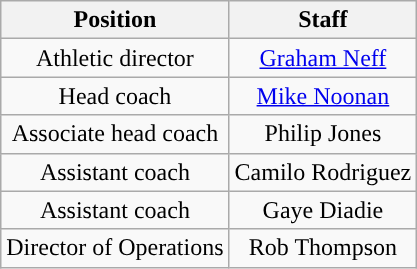<table class="wikitable" style="text-align: center;">
<tr>
<th>Position</th>
<th>Staff</th>
</tr>
<tr>
<td>Athletic director</td>
<td> <a href='#'>Graham Neff</a></td>
</tr>
<tr>
<td>Head coach</td>
<td> <a href='#'>Mike Noonan</a></td>
</tr>
<tr>
<td>Associate head coach</td>
<td> Philip Jones</td>
</tr>
<tr>
<td>Assistant coach</td>
<td> Camilo Rodriguez</td>
</tr>
<tr>
<td>Assistant coach</td>
<td> Gaye Diadie</td>
</tr>
<tr>
<td>Director of Operations</td>
<td> Rob Thompson</td>
</tr>
</table>
